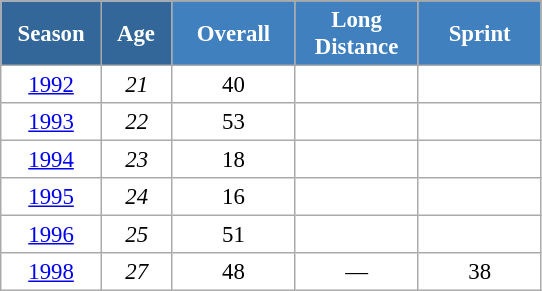<table class="wikitable" style="font-size:95%; text-align:center; border:grey solid 1px; border-collapse:collapse; background:#ffffff;">
<tr>
<th style="background-color:#369; color:white; width:60px;" rowspan="2"> Season </th>
<th style="background-color:#369; color:white; width:40px;" rowspan="2"> Age </th>
</tr>
<tr>
<th style="background-color:#4180be; color:white; width:75px;">Overall</th>
<th style="background-color:#4180be; color:white; width:75px;">Long Distance</th>
<th style="background-color:#4180be; color:white; width:75px;">Sprint</th>
</tr>
<tr>
<td><a href='#'>1992</a></td>
<td><em>21</em></td>
<td>40</td>
<td></td>
<td></td>
</tr>
<tr>
<td><a href='#'>1993</a></td>
<td><em>22</em></td>
<td>53</td>
<td></td>
<td></td>
</tr>
<tr>
<td><a href='#'>1994</a></td>
<td><em>23</em></td>
<td>18</td>
<td></td>
<td></td>
</tr>
<tr>
<td><a href='#'>1995</a></td>
<td><em>24</em></td>
<td>16</td>
<td></td>
<td></td>
</tr>
<tr>
<td><a href='#'>1996</a></td>
<td><em>25</em></td>
<td>51</td>
<td></td>
<td></td>
</tr>
<tr>
<td><a href='#'>1998</a></td>
<td><em>27</em></td>
<td>48</td>
<td>—</td>
<td>38</td>
</tr>
</table>
